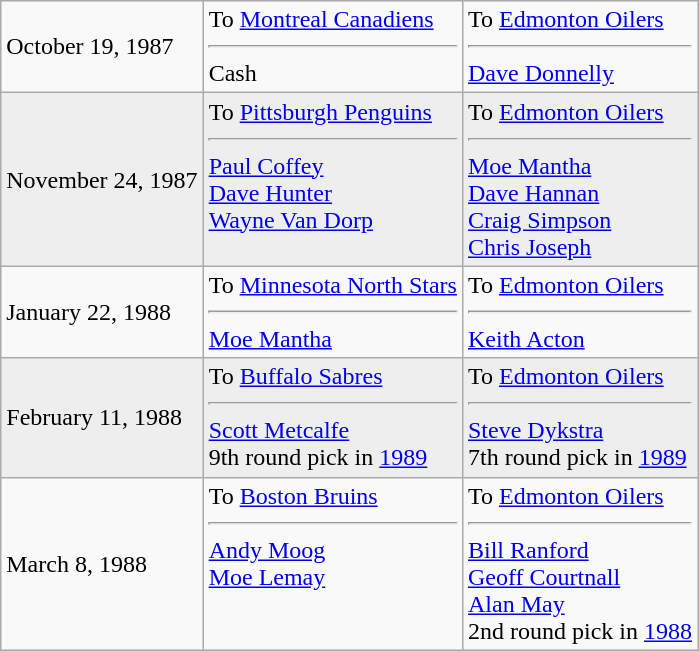<table class="wikitable">
<tr>
<td>October 19, 1987</td>
<td valign="top">To <a href='#'>Montreal Canadiens</a><hr>Cash</td>
<td valign="top">To <a href='#'>Edmonton Oilers</a><hr><a href='#'>Dave Donnelly</a></td>
</tr>
<tr style="background:#eee;">
<td>November 24, 1987</td>
<td valign="top">To <a href='#'>Pittsburgh Penguins</a><hr><a href='#'>Paul Coffey</a><br><a href='#'>Dave Hunter</a><br><a href='#'>Wayne Van Dorp</a></td>
<td valign="top">To <a href='#'>Edmonton Oilers</a><hr><a href='#'>Moe Mantha</a><br><a href='#'>Dave Hannan</a><br><a href='#'>Craig Simpson</a><br><a href='#'>Chris Joseph</a></td>
</tr>
<tr>
<td>January 22, 1988</td>
<td valign="top">To <a href='#'>Minnesota North Stars</a><hr><a href='#'>Moe Mantha</a></td>
<td valign="top">To <a href='#'>Edmonton Oilers</a><hr><a href='#'>Keith Acton</a></td>
</tr>
<tr style="background:#eee;">
<td>February 11, 1988</td>
<td valign="top">To <a href='#'>Buffalo Sabres</a><hr><a href='#'>Scott Metcalfe</a><br>9th round pick in <a href='#'>1989</a></td>
<td valign="top">To <a href='#'>Edmonton Oilers</a><hr><a href='#'>Steve Dykstra</a><br>7th round pick in <a href='#'>1989</a></td>
</tr>
<tr>
<td>March 8, 1988</td>
<td valign="top">To <a href='#'>Boston Bruins</a><hr><a href='#'>Andy Moog</a><br><a href='#'>Moe Lemay</a></td>
<td valign="top">To <a href='#'>Edmonton Oilers</a><hr><a href='#'>Bill Ranford</a><br><a href='#'>Geoff Courtnall</a><br><a href='#'>Alan May</a><br>2nd round pick in <a href='#'>1988</a></td>
</tr>
</table>
